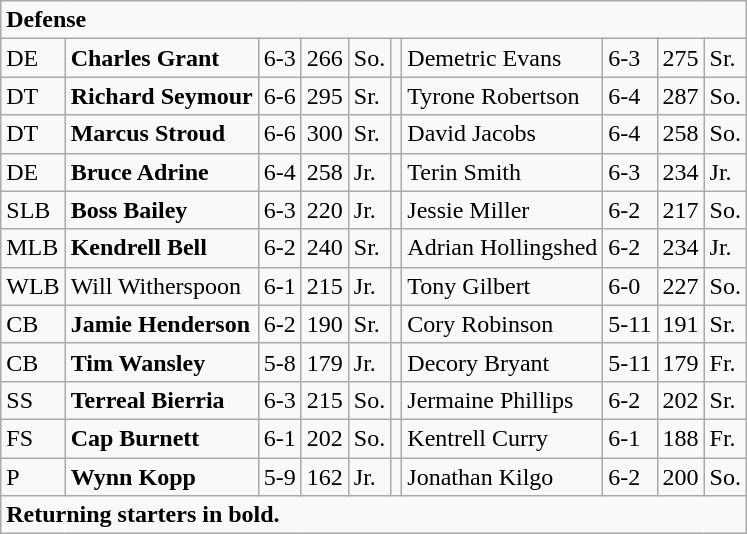<table class="wikitable">
<tr>
<td colspan="10"><strong>Defense</strong></td>
</tr>
<tr>
<td>DE</td>
<td><strong>Charles Grant</strong></td>
<td>6-3</td>
<td>266</td>
<td>So.</td>
<td></td>
<td>Demetric Evans</td>
<td>6-3</td>
<td>275</td>
<td>Sr.</td>
</tr>
<tr>
<td>DT</td>
<td><strong>Richard Seymour</strong></td>
<td>6-6</td>
<td>295</td>
<td>Sr.</td>
<td></td>
<td>Tyrone Robertson</td>
<td>6-4</td>
<td>287</td>
<td>So.</td>
</tr>
<tr>
<td>DT</td>
<td><strong>Marcus Stroud</strong></td>
<td>6-6</td>
<td>300</td>
<td>Sr.</td>
<td></td>
<td>David Jacobs</td>
<td>6-4</td>
<td>258</td>
<td>So.</td>
</tr>
<tr>
<td>DE</td>
<td><strong>Bruce Adrine</strong></td>
<td>6-4</td>
<td>258</td>
<td>Jr.</td>
<td></td>
<td>Terin Smith</td>
<td>6-3</td>
<td>234</td>
<td>Jr.</td>
</tr>
<tr>
<td>SLB</td>
<td><strong>Boss Bailey</strong></td>
<td>6-3</td>
<td>220</td>
<td>Jr.</td>
<td></td>
<td>Jessie Miller</td>
<td>6-2</td>
<td>217</td>
<td>So.</td>
</tr>
<tr>
<td>MLB</td>
<td><strong>Kendrell Bell</strong></td>
<td>6-2</td>
<td>240</td>
<td>Sr.</td>
<td></td>
<td>Adrian Hollingshed</td>
<td>6-2</td>
<td>234</td>
<td>Jr.</td>
</tr>
<tr>
<td>WLB</td>
<td>Will Witherspoon</td>
<td>6-1</td>
<td>215</td>
<td>Jr.</td>
<td></td>
<td>Tony Gilbert</td>
<td>6-0</td>
<td>227</td>
<td>So.</td>
</tr>
<tr>
<td>CB</td>
<td><strong>Jamie Henderson</strong></td>
<td>6-2</td>
<td>190</td>
<td>Sr.</td>
<td></td>
<td>Cory Robinson</td>
<td>5-11</td>
<td>191</td>
<td>Sr.</td>
</tr>
<tr>
<td>CB</td>
<td><strong>Tim Wansley</strong></td>
<td>5-8</td>
<td>179</td>
<td>Jr.</td>
<td></td>
<td>Decory Bryant</td>
<td>5-11</td>
<td>179</td>
<td>Fr.</td>
</tr>
<tr>
<td>SS</td>
<td><strong>Terreal Bierria</strong></td>
<td>6-3</td>
<td>215</td>
<td>So.</td>
<td></td>
<td>Jermaine Phillips</td>
<td>6-2</td>
<td>202</td>
<td>Sr.</td>
</tr>
<tr>
<td>FS</td>
<td><strong>Cap Burnett</strong></td>
<td>6-1</td>
<td>202</td>
<td>So.</td>
<td></td>
<td>Kentrell Curry</td>
<td>6-1</td>
<td>188</td>
<td>Fr.</td>
</tr>
<tr>
<td>P</td>
<td><strong>Wynn Kopp</strong></td>
<td>5-9</td>
<td>162</td>
<td>Jr.</td>
<td></td>
<td>Jonathan Kilgo</td>
<td>6-2</td>
<td>200</td>
<td>So.</td>
</tr>
<tr>
<td colspan="10"><strong>Returning starters in bold.</strong></td>
</tr>
</table>
